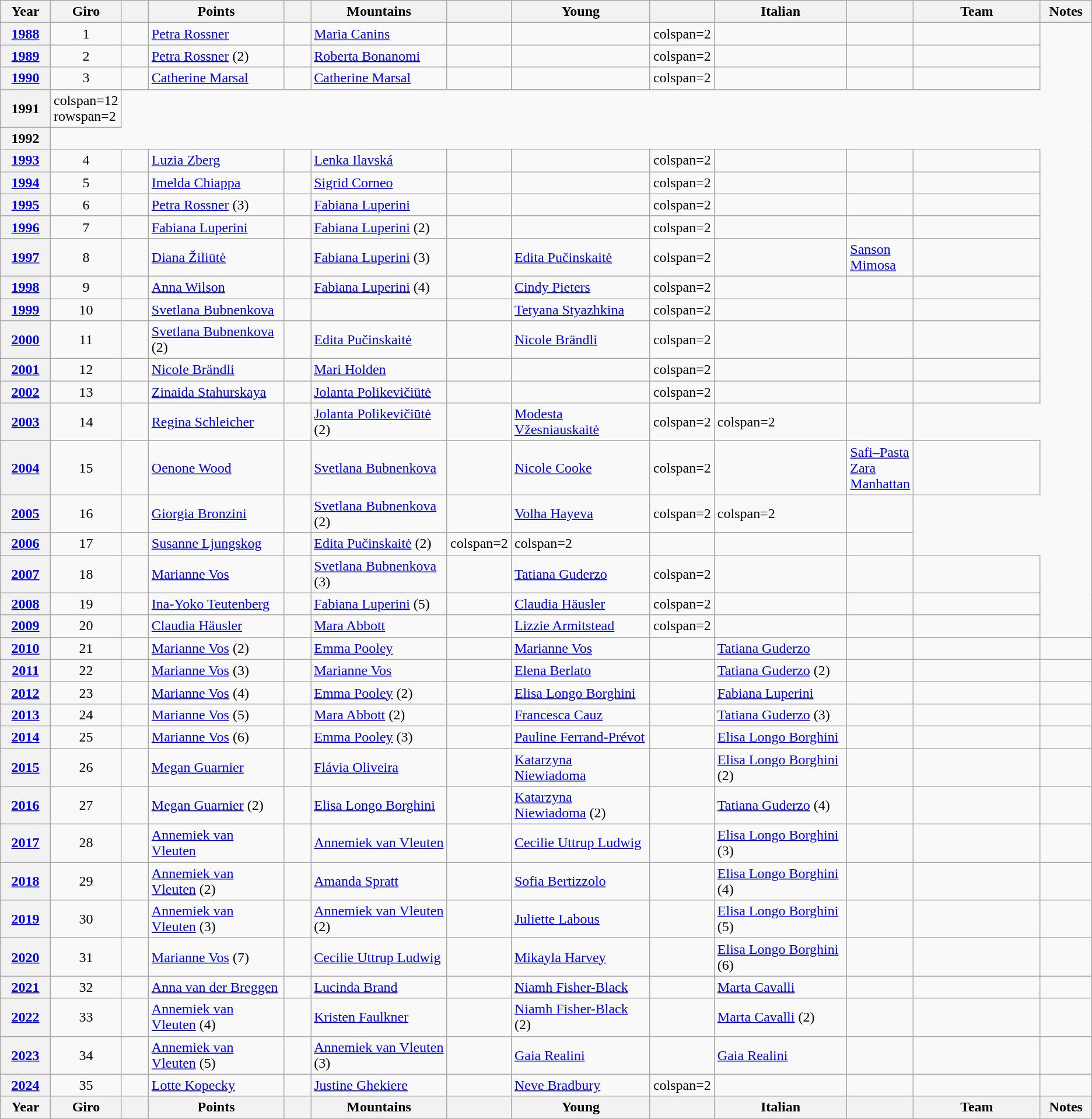<table class="sortable wikitable">
<tr>
<th width="5%">Year</th>
<th width="5%" class="unsortable">Giro</th>
<th width="3%"></th>
<th width="14%"> Points</th>
<th width="3%"></th>
<th width="14%"> Mountains</th>
<th width="3%"></th>
<th width="14%"> Young</th>
<th width="3%"></th>
<th width="14%"> Italian</th>
<th width="3%"></th>
<th width="14%"> Team</th>
<th width="5%" class="unsortable">Notes</th>
</tr>
<tr>
<th><strong><a href='#'>1988</a></strong></th>
<td align=center>1</td>
<td></td>
<td><a href='#'>Petra Rossner</a></td>
<td></td>
<td><a href='#'>Maria Canins</a></td>
<td></td>
<td></td>
<td>colspan=2 </td>
<td></td>
<td></td>
<td align=center></td>
</tr>
<tr>
<th><strong><a href='#'>1989</a></strong></th>
<td align=center>2</td>
<td></td>
<td><a href='#'>Petra Rossner</a> (2)</td>
<td></td>
<td><a href='#'>Roberta Bonanomi</a></td>
<td></td>
<td></td>
<td>colspan=2 </td>
<td></td>
<td></td>
<td align=center></td>
</tr>
<tr>
<th><strong><a href='#'>1990</a></strong></th>
<td align=center>3</td>
<td></td>
<td><a href='#'>Catherine Marsal</a></td>
<td></td>
<td><a href='#'>Catherine Marsal</a></td>
<td></td>
<td></td>
<td>colspan=2 </td>
<td></td>
<td></td>
<td align=center></td>
</tr>
<tr>
<th><strong>1991</strong></th>
<td>colspan=12 rowspan=2 </td>
</tr>
<tr>
<th><strong>1992</strong></th>
</tr>
<tr>
<th><strong><a href='#'>1993</a></strong></th>
<td align=center>4</td>
<td></td>
<td><a href='#'>Luzia Zberg</a></td>
<td></td>
<td><a href='#'>Lenka Ilavská</a></td>
<td></td>
<td></td>
<td>colspan=2 </td>
<td></td>
<td></td>
<td align=center></td>
</tr>
<tr>
<th><strong><a href='#'>1994</a></strong></th>
<td align=center>5</td>
<td></td>
<td><a href='#'>Imelda Chiappa</a></td>
<td></td>
<td><a href='#'>Sigrid Corneo</a></td>
<td></td>
<td></td>
<td>colspan=2 </td>
<td></td>
<td></td>
<td align=center></td>
</tr>
<tr>
<th><strong><a href='#'>1995</a></strong></th>
<td align=center>6</td>
<td></td>
<td><a href='#'>Petra Rossner</a> (3)</td>
<td></td>
<td><a href='#'>Fabiana Luperini</a></td>
<td></td>
<td></td>
<td>colspan=2 </td>
<td></td>
<td></td>
<td align=center></td>
</tr>
<tr>
<th><strong><a href='#'>1996</a></strong></th>
<td align=center>7</td>
<td></td>
<td><a href='#'>Fabiana Luperini</a></td>
<td></td>
<td><a href='#'>Fabiana Luperini</a> (2)</td>
<td></td>
<td></td>
<td>colspan=2 </td>
<td></td>
<td></td>
<td align=center></td>
</tr>
<tr>
<th><strong><a href='#'>1997</a></strong></th>
<td align=center>8</td>
<td></td>
<td><a href='#'>Diana Žiliūtė</a></td>
<td></td>
<td><a href='#'>Fabiana Luperini</a> (3)</td>
<td></td>
<td><a href='#'>Edita Pučinskaitė</a></td>
<td>colspan=2 </td>
<td></td>
<td><a href='#'>Sanson Mimosa</a></td>
<td align=center></td>
</tr>
<tr>
<th><strong><a href='#'>1998</a></strong></th>
<td align=center>9</td>
<td></td>
<td><a href='#'>Anna Wilson</a></td>
<td></td>
<td><a href='#'>Fabiana Luperini</a> (4)</td>
<td></td>
<td><a href='#'>Cindy Pieters</a></td>
<td>colspan=2 </td>
<td></td>
<td></td>
<td align=center></td>
</tr>
<tr>
<th><strong><a href='#'>1999</a></strong></th>
<td align=center>10</td>
<td></td>
<td><a href='#'>Svetlana Bubnenkova</a></td>
<td></td>
<td></td>
<td></td>
<td><a href='#'>Tetyana Styazhkina</a></td>
<td>colspan=2 </td>
<td></td>
<td></td>
<td align=center></td>
</tr>
<tr>
<th><strong><a href='#'>2000</a></strong></th>
<td align=center>11</td>
<td></td>
<td><a href='#'>Svetlana Bubnenkova</a> (2)</td>
<td></td>
<td><a href='#'>Edita Pučinskaitė</a></td>
<td></td>
<td><a href='#'>Nicole Brändli</a></td>
<td>colspan=2 </td>
<td></td>
<td></td>
<td align=center></td>
</tr>
<tr>
<th><strong><a href='#'>2001</a></strong></th>
<td align=center>12</td>
<td></td>
<td><a href='#'>Nicole Brändli</a></td>
<td></td>
<td><a href='#'>Mari Holden</a></td>
<td></td>
<td></td>
<td>colspan=2 </td>
<td></td>
<td></td>
<td align=center></td>
</tr>
<tr>
<th><strong><a href='#'>2002</a></strong></th>
<td align=center>13</td>
<td></td>
<td><a href='#'>Zinaida Stahurskaya</a></td>
<td></td>
<td><a href='#'>Jolanta Polikevičiūtė</a></td>
<td></td>
<td></td>
<td>colspan=2 </td>
<td></td>
<td></td>
<td align=center></td>
</tr>
<tr>
<th><strong><a href='#'>2003</a></strong></th>
<td align=center>14</td>
<td></td>
<td><a href='#'>Regina Schleicher</a></td>
<td></td>
<td><a href='#'>Jolanta Polikevičiūtė</a> (2)</td>
<td></td>
<td><a href='#'>Modesta Vžesniauskaitė</a></td>
<td>colspan=2 </td>
<td>colspan=2 </td>
<td align=center></td>
</tr>
<tr>
<th><strong><a href='#'>2004</a></strong></th>
<td align=center>15</td>
<td></td>
<td><a href='#'>Oenone Wood</a></td>
<td></td>
<td><a href='#'>Svetlana Bubnenkova</a></td>
<td></td>
<td><a href='#'>Nicole Cooke</a></td>
<td>colspan=2 </td>
<td></td>
<td><a href='#'>Safi–Pasta Zara Manhattan</a></td>
<td align=center></td>
</tr>
<tr>
<th><strong><a href='#'>2005</a></strong></th>
<td align=center>16</td>
<td></td>
<td><a href='#'>Giorgia Bronzini</a></td>
<td></td>
<td><a href='#'>Svetlana Bubnenkova</a> (2)</td>
<td></td>
<td><a href='#'>Volha Hayeva</a></td>
<td>colspan=2 </td>
<td>colspan=2 </td>
<td align=center></td>
</tr>
<tr>
<th><strong><a href='#'>2006</a></strong></th>
<td align=center>17</td>
<td></td>
<td><a href='#'>Susanne Ljungskog</a></td>
<td></td>
<td><a href='#'>Edita Pučinskaitė</a> (2)</td>
<td>colspan=2 </td>
<td>colspan=2 </td>
<td></td>
<td></td>
<td align=center></td>
</tr>
<tr>
<th><strong><a href='#'>2007</a></strong></th>
<td align=center>18</td>
<td></td>
<td><a href='#'>Marianne Vos</a></td>
<td></td>
<td><a href='#'>Svetlana Bubnenkova</a> (3)</td>
<td></td>
<td><a href='#'>Tatiana Guderzo</a></td>
<td>colspan=2 </td>
<td></td>
<td></td>
<td align=center></td>
</tr>
<tr>
<th><strong><a href='#'>2008</a></strong></th>
<td align=center>19</td>
<td></td>
<td><a href='#'>Ina-Yoko Teutenberg</a></td>
<td></td>
<td><a href='#'>Fabiana Luperini</a> (5)</td>
<td></td>
<td><a href='#'>Claudia Häusler</a></td>
<td>colspan=2 </td>
<td></td>
<td></td>
<td align=center></td>
</tr>
<tr>
<th><strong><a href='#'>2009</a></strong></th>
<td align=center>20</td>
<td></td>
<td><a href='#'>Claudia Häusler</a></td>
<td></td>
<td><a href='#'>Mara Abbott</a></td>
<td></td>
<td><a href='#'>Lizzie Armitstead</a></td>
<td>colspan=2 </td>
<td></td>
<td></td>
<td align=center></td>
</tr>
<tr>
<th><strong><a href='#'>2010</a></strong></th>
<td align=center>21</td>
<td></td>
<td><a href='#'>Marianne Vos</a> (2)</td>
<td></td>
<td><a href='#'>Emma Pooley</a></td>
<td></td>
<td><a href='#'>Marianne Vos</a></td>
<td></td>
<td><a href='#'>Tatiana Guderzo</a></td>
<td></td>
<td></td>
<td align=center></td>
</tr>
<tr>
<th><strong><a href='#'>2011</a></strong></th>
<td align=center>22</td>
<td></td>
<td><a href='#'>Marianne Vos</a> (3)</td>
<td></td>
<td><a href='#'>Marianne Vos</a></td>
<td></td>
<td><a href='#'>Elena Berlato</a></td>
<td></td>
<td><a href='#'>Tatiana Guderzo</a> (2)</td>
<td></td>
<td></td>
<td align=center></td>
</tr>
<tr>
<th><strong><a href='#'>2012</a></strong></th>
<td align=center>23</td>
<td></td>
<td><a href='#'>Marianne Vos</a> (4)</td>
<td></td>
<td><a href='#'>Emma Pooley</a> (2)</td>
<td></td>
<td><a href='#'>Elisa Longo Borghini</a></td>
<td></td>
<td><a href='#'>Fabiana Luperini</a></td>
<td></td>
<td></td>
<td align=center></td>
</tr>
<tr>
<th><strong><a href='#'>2013</a></strong></th>
<td align=center>24</td>
<td></td>
<td><a href='#'>Marianne Vos</a> (5)</td>
<td></td>
<td><a href='#'>Mara Abbott</a> (2)</td>
<td></td>
<td><a href='#'>Francesca Cauz</a></td>
<td></td>
<td><a href='#'>Tatiana Guderzo</a> (3)</td>
<td></td>
<td></td>
<td align=center></td>
</tr>
<tr>
<th><strong><a href='#'>2014</a></strong></th>
<td align=center>25</td>
<td></td>
<td><a href='#'>Marianne Vos</a> (6)</td>
<td></td>
<td><a href='#'>Emma Pooley</a> (3)</td>
<td></td>
<td><a href='#'>Pauline Ferrand-Prévot</a></td>
<td></td>
<td><a href='#'>Elisa Longo Borghini</a></td>
<td></td>
<td></td>
<td align=center></td>
</tr>
<tr>
<th><strong><a href='#'>2015</a></strong></th>
<td align=center>26</td>
<td></td>
<td><a href='#'>Megan Guarnier</a></td>
<td></td>
<td><a href='#'>Flávia Oliveira</a></td>
<td></td>
<td><a href='#'>Katarzyna Niewiadoma</a></td>
<td></td>
<td><a href='#'>Elisa Longo Borghini</a> (2)</td>
<td></td>
<td></td>
<td align=center></td>
</tr>
<tr>
<th><strong><a href='#'>2016</a></strong></th>
<td align=center>27</td>
<td></td>
<td><a href='#'>Megan Guarnier</a> (2)</td>
<td></td>
<td><a href='#'>Elisa Longo Borghini</a></td>
<td></td>
<td><a href='#'>Katarzyna Niewiadoma</a> (2)</td>
<td></td>
<td><a href='#'>Tatiana Guderzo</a> (4)</td>
<td></td>
<td></td>
<td align=center></td>
</tr>
<tr>
<th><strong><a href='#'>2017</a></strong></th>
<td align=center>28</td>
<td></td>
<td><a href='#'>Annemiek van Vleuten</a></td>
<td></td>
<td><a href='#'>Annemiek van Vleuten</a></td>
<td></td>
<td><a href='#'>Cecilie Uttrup Ludwig</a></td>
<td></td>
<td><a href='#'>Elisa Longo Borghini</a> (3)</td>
<td></td>
<td></td>
<td align=center></td>
</tr>
<tr>
<th><strong><a href='#'>2018</a></strong></th>
<td align=center>29</td>
<td></td>
<td><a href='#'>Annemiek van Vleuten</a> (2)</td>
<td></td>
<td><a href='#'>Amanda Spratt</a></td>
<td></td>
<td><a href='#'>Sofia Bertizzolo</a></td>
<td></td>
<td><a href='#'>Elisa Longo Borghini</a> (4)</td>
<td></td>
<td></td>
<td align=center></td>
</tr>
<tr>
<th><strong><a href='#'>2019</a></strong></th>
<td align=center>30</td>
<td></td>
<td><a href='#'>Annemiek van Vleuten</a> (3)</td>
<td></td>
<td><a href='#'>Annemiek van Vleuten</a> (2)</td>
<td></td>
<td><a href='#'>Juliette Labous</a></td>
<td></td>
<td><a href='#'>Elisa Longo Borghini</a> (5)</td>
<td></td>
<td></td>
<td align=center></td>
</tr>
<tr>
<th><strong><a href='#'>2020</a></strong></th>
<td align=center>31</td>
<td></td>
<td><a href='#'>Marianne Vos</a> (7)</td>
<td></td>
<td><a href='#'>Cecilie Uttrup Ludwig</a></td>
<td></td>
<td><a href='#'>Mikayla Harvey</a></td>
<td></td>
<td><a href='#'>Elisa Longo Borghini</a> (6)</td>
<td></td>
<td></td>
<td align=center></td>
</tr>
<tr>
<th><a href='#'>2021</a></th>
<td align=center>32</td>
<td></td>
<td><a href='#'>Anna van der Breggen</a></td>
<td></td>
<td><a href='#'>Lucinda Brand</a></td>
<td></td>
<td><a href='#'>Niamh Fisher-Black</a></td>
<td></td>
<td><a href='#'>Marta Cavalli</a></td>
<td></td>
<td></td>
<td align="center"></td>
</tr>
<tr>
<th><a href='#'>2022</a></th>
<td align=center>33</td>
<td></td>
<td><a href='#'>Annemiek van Vleuten</a> (4)</td>
<td></td>
<td><a href='#'>Kristen Faulkner</a></td>
<td></td>
<td><a href='#'>Niamh Fisher-Black</a> (2)</td>
<td></td>
<td><a href='#'>Marta Cavalli</a> (2)</td>
<td></td>
<td></td>
<td></td>
</tr>
<tr>
<th><a href='#'>2023</a></th>
<td align=center>34</td>
<td></td>
<td><a href='#'>Annemiek van Vleuten</a> (5)</td>
<td></td>
<td><a href='#'>Annemiek van Vleuten</a> (3)</td>
<td></td>
<td><a href='#'>Gaia Realini</a></td>
<td></td>
<td><a href='#'>Gaia Realini</a></td>
<td></td>
<td></td>
<td></td>
</tr>
<tr>
<th><a href='#'>2024</a></th>
<td align=center>35</td>
<td></td>
<td><a href='#'>Lotte Kopecky</a></td>
<td></td>
<td><a href='#'>Justine Ghekiere</a></td>
<td></td>
<td><a href='#'>Neve Bradbury</a></td>
<td>colspan=2 </td>
<td></td>
<td></td>
<td></td>
</tr>
<tr>
<th width="5%">Year</th>
<th width="5%" class="unsortable">Giro</th>
<th width="3%"></th>
<th width="14%"> Points</th>
<th width="3%"></th>
<th width="14%"> Mountains</th>
<th width="3%"></th>
<th width="14%"> Young</th>
<th width="3%"></th>
<th width="14%"> Italian</th>
<th width="3%"></th>
<th width="14%"> Team</th>
<th width="5%" class="unsortable">Notes</th>
</tr>
</table>
